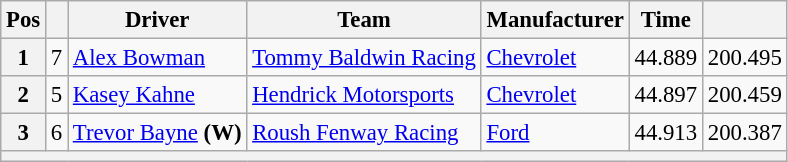<table class="wikitable" style="font-size:95%">
<tr>
<th>Pos</th>
<th></th>
<th>Driver</th>
<th>Team</th>
<th>Manufacturer</th>
<th>Time</th>
<th></th>
</tr>
<tr>
<th>1</th>
<td>7</td>
<td><a href='#'>Alex Bowman</a></td>
<td><a href='#'>Tommy Baldwin Racing</a></td>
<td><a href='#'>Chevrolet</a></td>
<td>44.889</td>
<td>200.495</td>
</tr>
<tr>
<th>2</th>
<td>5</td>
<td><a href='#'>Kasey Kahne</a></td>
<td><a href='#'>Hendrick Motorsports</a></td>
<td><a href='#'>Chevrolet</a></td>
<td>44.897</td>
<td>200.459</td>
</tr>
<tr>
<th>3</th>
<td>6</td>
<td><a href='#'>Trevor Bayne</a> <strong>(W)</strong></td>
<td><a href='#'>Roush Fenway Racing</a></td>
<td><a href='#'>Ford</a></td>
<td>44.913</td>
<td>200.387</td>
</tr>
<tr>
<th colspan="7"></th>
</tr>
</table>
